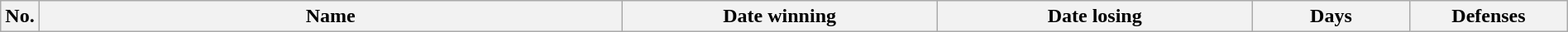<table class="wikitable" width=100%>
<tr>
<th style="width:1%;">No.</th>
<th style="width:37%;">Name</th>
<th style="width:20%;">Date winning</th>
<th style="width:20%;">Date losing</th>
<th data-sort-type="number" style="width:10%;">Days</th>
<th data-sort-type="number" style="width:10%;">Defenses</th>
</tr>
</table>
